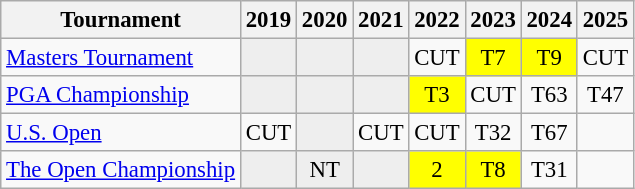<table class="wikitable" style="font-size:95%;text-align:center;">
<tr>
<th>Tournament</th>
<th>2019</th>
<th>2020</th>
<th>2021</th>
<th>2022</th>
<th>2023</th>
<th>2024</th>
<th>2025</th>
</tr>
<tr>
<td align=left><a href='#'>Masters Tournament</a></td>
<td style="background:#eeeeee;"></td>
<td style="background:#eeeeee;"></td>
<td style="background:#eeeeee;"></td>
<td>CUT</td>
<td style="background:yellow;">T7</td>
<td style="background:yellow;">T9</td>
<td>CUT</td>
</tr>
<tr>
<td align=left><a href='#'>PGA Championship</a></td>
<td style="background:#eeeeee;"></td>
<td style="background:#eeeeee;"></td>
<td style="background:#eeeeee;"></td>
<td style="background:yellow;">T3</td>
<td>CUT</td>
<td>T63</td>
<td>T47</td>
</tr>
<tr>
<td align=left><a href='#'>U.S. Open</a></td>
<td>CUT</td>
<td style="background:#eeeeee;"></td>
<td>CUT</td>
<td>CUT</td>
<td>T32</td>
<td>T67</td>
<td></td>
</tr>
<tr>
<td align=left><a href='#'>The Open Championship</a></td>
<td style="background:#eeeeee;"></td>
<td style="background:#eeeeee;">NT</td>
<td style="background:#eeeeee;"></td>
<td style="background:yellow;">2</td>
<td style="background:yellow;">T8</td>
<td>T31</td>
<td></td>
</tr>
</table>
